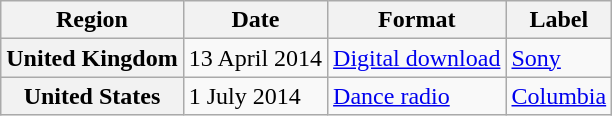<table class="wikitable plainrowheaders">
<tr>
<th scope="col">Region</th>
<th scope="col">Date</th>
<th scope="col">Format</th>
<th scope="col">Label</th>
</tr>
<tr>
<th scope="row">United Kingdom</th>
<td>13 April 2014</td>
<td><a href='#'>Digital download</a></td>
<td><a href='#'>Sony</a></td>
</tr>
<tr>
<th scope="row">United States</th>
<td>1 July 2014</td>
<td><a href='#'>Dance radio</a></td>
<td><a href='#'>Columbia</a></td>
</tr>
</table>
